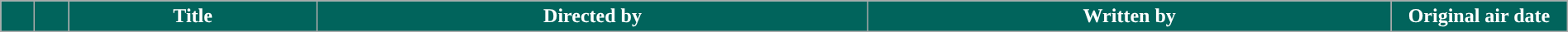<table class="wikitable plainrowheaders" style="width:100%; background:#fff;">
<tr style="color:#FFFFFF">
<th style="background:#01645C; width:20px"></th>
<th style="background:#01645C; width:20px"></th>
<th style="background:#01645C;">Title</th>
<th style="background:#01645C;">Directed by</th>
<th style="background:#01645C;">Written by</th>
<th style="background:#01645C; width:135px">Original air date<br>
























</th>
</tr>
</table>
